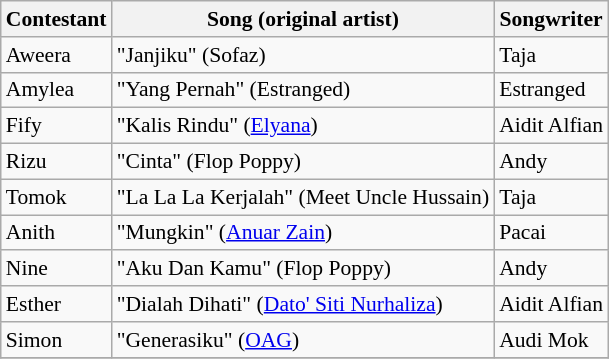<table class="wikitable" style="font-size:90%;">
<tr>
<th>Contestant</th>
<th>Song (original artist)</th>
<th>Songwriter</th>
</tr>
<tr>
<td>Aweera</td>
<td>"Janjiku" (Sofaz)</td>
<td>Taja</td>
</tr>
<tr>
<td>Amylea</td>
<td>"Yang Pernah" (Estranged)</td>
<td>Estranged</td>
</tr>
<tr>
<td>Fify</td>
<td>"Kalis Rindu" (<a href='#'>Elyana</a>)</td>
<td>Aidit Alfian</td>
</tr>
<tr>
<td>Rizu</td>
<td>"Cinta" (Flop Poppy)</td>
<td>Andy</td>
</tr>
<tr>
<td>Tomok</td>
<td>"La La La Kerjalah" (Meet Uncle Hussain)</td>
<td>Taja</td>
</tr>
<tr>
<td>Anith</td>
<td>"Mungkin" (<a href='#'>Anuar Zain</a>)</td>
<td>Pacai</td>
</tr>
<tr>
<td>Nine</td>
<td>"Aku Dan Kamu" (Flop Poppy)</td>
<td>Andy</td>
</tr>
<tr>
<td>Esther</td>
<td>"Dialah Dihati" (<a href='#'>Dato' Siti Nurhaliza</a>)</td>
<td>Aidit Alfian</td>
</tr>
<tr>
<td>Simon</td>
<td>"Generasiku" (<a href='#'>OAG</a>)</td>
<td>Audi Mok</td>
</tr>
<tr>
</tr>
</table>
